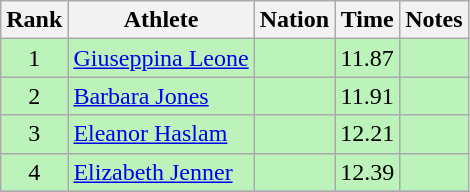<table class="wikitable sortable" style="text-align:center">
<tr>
<th>Rank</th>
<th>Athlete</th>
<th>Nation</th>
<th>Time</th>
<th>Notes</th>
</tr>
<tr bgcolor=bbf3bb>
<td>1</td>
<td align=left><a href='#'>Giuseppina Leone</a></td>
<td align=left></td>
<td>11.87</td>
<td></td>
</tr>
<tr bgcolor=bbf3bb>
<td>2</td>
<td align=left><a href='#'>Barbara Jones</a></td>
<td align=left></td>
<td>11.91</td>
<td></td>
</tr>
<tr bgcolor=bbf3bb>
<td>3</td>
<td align=left><a href='#'>Eleanor Haslam</a></td>
<td align=left></td>
<td>12.21</td>
<td></td>
</tr>
<tr bgcolor=bbf3bb>
<td>4</td>
<td align=left><a href='#'>Elizabeth Jenner</a></td>
<td align=left></td>
<td>12.39</td>
<td></td>
</tr>
<tr>
</tr>
</table>
